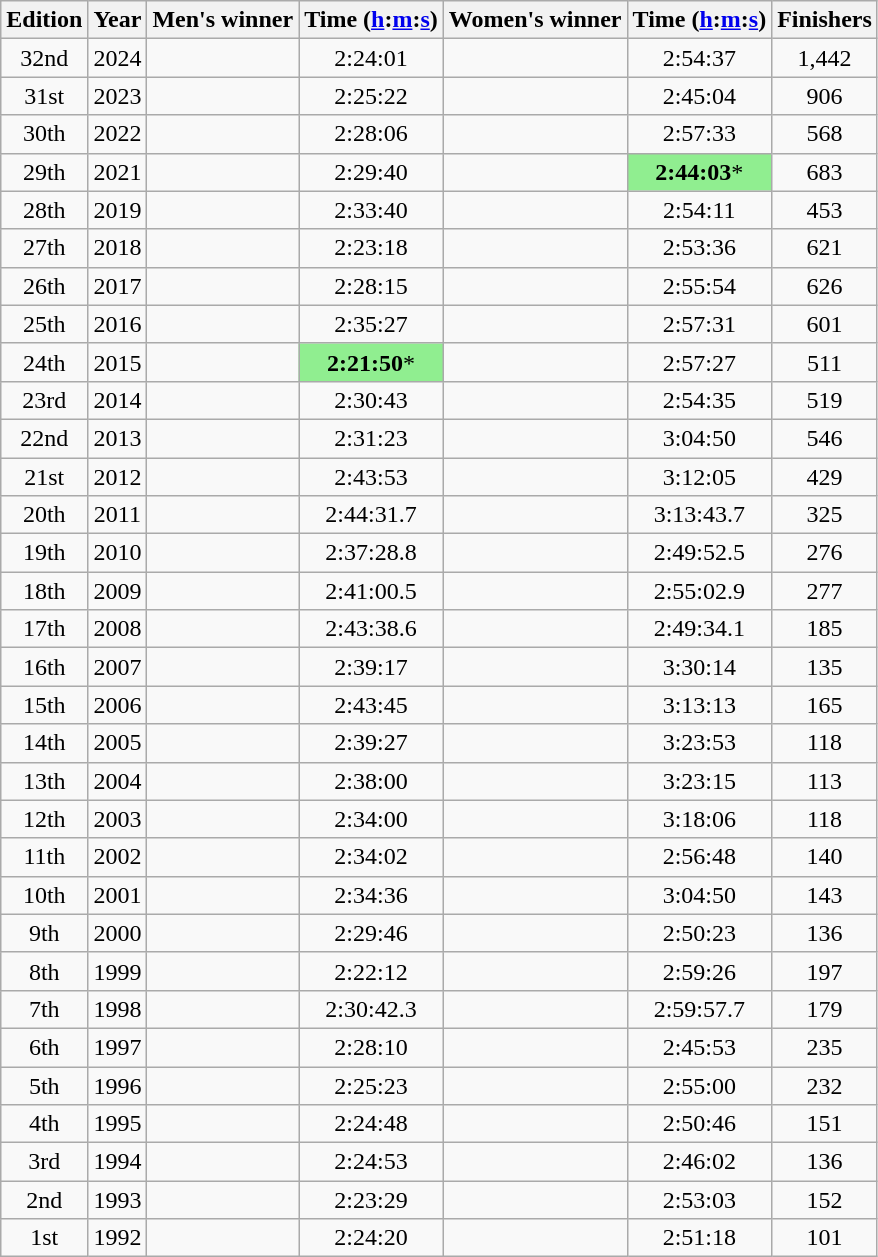<table class="wikitable sortable" style="text-align:center">
<tr>
<th class=unsortable>Edition</th>
<th>Year</th>
<th class=unsortable>Men's winner</th>
<th>Time (<a href='#'>h</a>:<a href='#'>m</a>:<a href='#'>s</a>)</th>
<th class=unsortable>Women's winner</th>
<th>Time (<a href='#'>h</a>:<a href='#'>m</a>:<a href='#'>s</a>)</th>
<th>Finishers</th>
</tr>
<tr>
<td>32nd</td>
<td>2024</td>
<td align=left></td>
<td>2:24:01</td>
<td align=left></td>
<td>2:54:37</td>
<td>1,442</td>
</tr>
<tr>
<td>31st</td>
<td>2023</td>
<td align=left></td>
<td>2:25:22</td>
<td align=left></td>
<td>2:45:04</td>
<td>906</td>
</tr>
<tr>
<td>30th</td>
<td>2022</td>
<td align=left></td>
<td>2:28:06</td>
<td align=left></td>
<td>2:57:33</td>
<td>568</td>
</tr>
<tr>
<td>29th</td>
<td>2021</td>
<td align=left></td>
<td>2:29:40</td>
<td align=left></td>
<td bgcolor="lightgreen"><strong>2:44:03</strong>*</td>
<td>683</td>
</tr>
<tr>
<td>28th</td>
<td>2019</td>
<td align=left></td>
<td>2:33:40</td>
<td align=left></td>
<td>2:54:11</td>
<td>453</td>
</tr>
<tr>
<td>27th</td>
<td>2018</td>
<td align=left></td>
<td>2:23:18</td>
<td align=left></td>
<td>2:53:36</td>
<td>621</td>
</tr>
<tr>
<td>26th</td>
<td>2017</td>
<td align=left></td>
<td>2:28:15</td>
<td align=left></td>
<td>2:55:54</td>
<td>626</td>
</tr>
<tr>
<td>25th</td>
<td>2016</td>
<td align=left></td>
<td>2:35:27</td>
<td align=left></td>
<td>2:57:31</td>
<td>601</td>
</tr>
<tr>
<td>24th</td>
<td>2015</td>
<td align=left></td>
<td bgcolor="lightgreen"><strong>2:21:50</strong>*</td>
<td align=left></td>
<td>2:57:27</td>
<td>511</td>
</tr>
<tr>
<td>23rd</td>
<td>2014</td>
<td align=left></td>
<td>2:30:43</td>
<td align=left></td>
<td>2:54:35</td>
<td>519</td>
</tr>
<tr>
<td>22nd</td>
<td>2013</td>
<td align=left></td>
<td>2:31:23</td>
<td align=left></td>
<td>3:04:50</td>
<td>546</td>
</tr>
<tr>
<td>21st</td>
<td>2012</td>
<td align=left></td>
<td>2:43:53</td>
<td align=left></td>
<td>3:12:05</td>
<td>429</td>
</tr>
<tr>
<td>20th</td>
<td>2011</td>
<td align=left></td>
<td>2:44:31.7</td>
<td align=left></td>
<td>3:13:43.7</td>
<td>325</td>
</tr>
<tr>
<td>19th</td>
<td>2010</td>
<td align=left></td>
<td>2:37:28.8</td>
<td align=left></td>
<td>2:49:52.5</td>
<td>276</td>
</tr>
<tr>
<td>18th</td>
<td>2009</td>
<td align=left></td>
<td>2:41:00.5</td>
<td align=left></td>
<td>2:55:02.9</td>
<td>277</td>
</tr>
<tr>
<td>17th</td>
<td>2008</td>
<td align=left></td>
<td>2:43:38.6</td>
<td align=left></td>
<td>2:49:34.1</td>
<td>185</td>
</tr>
<tr>
<td>16th</td>
<td>2007</td>
<td align=left></td>
<td>2:39:17</td>
<td align=left></td>
<td>3:30:14</td>
<td>135</td>
</tr>
<tr>
<td>15th</td>
<td>2006</td>
<td align=left></td>
<td>2:43:45</td>
<td align=left></td>
<td>3:13:13</td>
<td>165</td>
</tr>
<tr>
<td>14th</td>
<td>2005</td>
<td align=left></td>
<td>2:39:27</td>
<td align=left></td>
<td>3:23:53</td>
<td>118</td>
</tr>
<tr>
<td>13th</td>
<td>2004</td>
<td align=left></td>
<td>2:38:00</td>
<td align=left></td>
<td>3:23:15</td>
<td>113</td>
</tr>
<tr>
<td>12th</td>
<td>2003</td>
<td align=left></td>
<td>2:34:00</td>
<td align=left></td>
<td>3:18:06</td>
<td>118</td>
</tr>
<tr>
<td>11th</td>
<td>2002</td>
<td align=left></td>
<td>2:34:02</td>
<td align=left></td>
<td>2:56:48</td>
<td>140</td>
</tr>
<tr>
<td>10th</td>
<td>2001</td>
<td align=left></td>
<td>2:34:36</td>
<td align=left></td>
<td>3:04:50</td>
<td>143</td>
</tr>
<tr>
<td>9th</td>
<td>2000</td>
<td align="left"></td>
<td>2:29:46</td>
<td align=left></td>
<td>2:50:23</td>
<td>136</td>
</tr>
<tr>
<td>8th</td>
<td>1999</td>
<td align=left></td>
<td>2:22:12</td>
<td align=left></td>
<td>2:59:26</td>
<td>197</td>
</tr>
<tr>
<td>7th</td>
<td>1998</td>
<td align=left></td>
<td>2:30:42.3</td>
<td align=left></td>
<td>2:59:57.7</td>
<td>179</td>
</tr>
<tr>
<td>6th</td>
<td>1997</td>
<td align=left></td>
<td>2:28:10</td>
<td align=left></td>
<td>2:45:53</td>
<td>235</td>
</tr>
<tr>
<td>5th</td>
<td>1996</td>
<td align=left></td>
<td>2:25:23</td>
<td align=left></td>
<td>2:55:00</td>
<td>232</td>
</tr>
<tr>
<td>4th</td>
<td>1995</td>
<td align=left></td>
<td>2:24:48</td>
<td align=left></td>
<td>2:50:46</td>
<td>151</td>
</tr>
<tr>
<td>3rd</td>
<td>1994</td>
<td align=left></td>
<td>2:24:53</td>
<td align=left></td>
<td>2:46:02</td>
<td>136</td>
</tr>
<tr>
<td>2nd</td>
<td>1993</td>
<td align=left></td>
<td>2:23:29</td>
<td align=left></td>
<td>2:53:03</td>
<td>152</td>
</tr>
<tr>
<td>1st</td>
<td>1992</td>
<td align=left></td>
<td>2:24:20</td>
<td align=left></td>
<td>2:51:18</td>
<td>101</td>
</tr>
</table>
